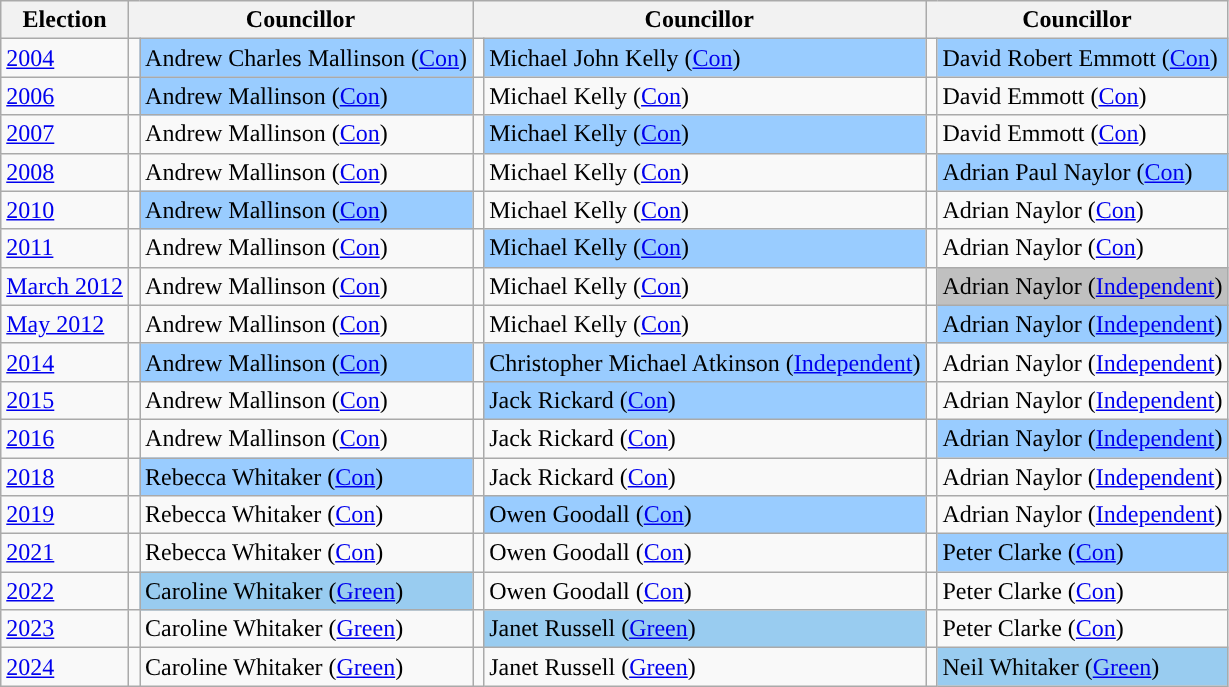<table class="wikitable">
<tr>
<th>Election</th>
<th colspan="2">Councillor</th>
<th colspan="2">Councillor</th>
<th colspan="2">Councillor</th>
</tr>
<tr>
<td><a href='#'>2004</a></td>
<td style="background-color: "></td>
<td bgcolor="#99CCFF">Andrew Charles Mallinson (<a href='#'>Con</a>)</td>
<td style="background-color: "></td>
<td bgcolor="#99CCFF">Michael John Kelly (<a href='#'>Con</a>)</td>
<td style="background-color: "></td>
<td bgcolor="#99CCFF">David Robert Emmott (<a href='#'>Con</a>)</td>
</tr>
<tr>
<td><a href='#'>2006</a></td>
<td style="background-color: "></td>
<td bgcolor="#99CCFF">Andrew Mallinson (<a href='#'>Con</a>)</td>
<td style="background-color: "></td>
<td>Michael Kelly (<a href='#'>Con</a>)</td>
<td style="background-color: "></td>
<td>David Emmott (<a href='#'>Con</a>)</td>
</tr>
<tr>
<td><a href='#'>2007</a></td>
<td style="background-color: "></td>
<td>Andrew Mallinson (<a href='#'>Con</a>)</td>
<td style="background-color: "></td>
<td bgcolor="#99CCFF">Michael Kelly (<a href='#'>Con</a>)</td>
<td style="background-color: "></td>
<td>David Emmott (<a href='#'>Con</a>)</td>
</tr>
<tr>
<td><a href='#'>2008</a></td>
<td style="background-color: "></td>
<td>Andrew Mallinson (<a href='#'>Con</a>)</td>
<td style="background-color: "></td>
<td>Michael Kelly (<a href='#'>Con</a>)</td>
<td style="background-color: "></td>
<td bgcolor="#99CCFF">Adrian Paul Naylor (<a href='#'>Con</a>)</td>
</tr>
<tr>
<td><a href='#'>2010</a></td>
<td style="background-color: "></td>
<td bgcolor="#99CCFF">Andrew Mallinson (<a href='#'>Con</a>)</td>
<td style="background-color: "></td>
<td>Michael Kelly (<a href='#'>Con</a>)</td>
<td style="background-color: "></td>
<td>Adrian Naylor (<a href='#'>Con</a>)</td>
</tr>
<tr>
<td><a href='#'>2011</a></td>
<td style="background-color: "></td>
<td>Andrew Mallinson (<a href='#'>Con</a>)</td>
<td style="background-color: "></td>
<td bgcolor="#99CCFF">Michael Kelly (<a href='#'>Con</a>)</td>
<td style="background-color: "></td>
<td>Adrian Naylor (<a href='#'>Con</a>)</td>
</tr>
<tr>
<td><a href='#'>March 2012</a></td>
<td style="background-color: "></td>
<td>Andrew Mallinson (<a href='#'>Con</a>)</td>
<td style="background-color: "></td>
<td>Michael Kelly (<a href='#'>Con</a>)</td>
<td style="background-color: "></td>
<td bgcolor="#C0C0C0">Adrian Naylor (<a href='#'>Independent</a>)</td>
</tr>
<tr>
<td><a href='#'>May 2012</a></td>
<td style="background-color: "></td>
<td>Andrew Mallinson (<a href='#'>Con</a>)</td>
<td style="background-color: "></td>
<td>Michael Kelly (<a href='#'>Con</a>)</td>
<td style="background-color: "></td>
<td bgcolor="#99CCFF">Adrian Naylor (<a href='#'>Independent</a>)</td>
</tr>
<tr>
<td><a href='#'>2014</a></td>
<td style="background-color: "></td>
<td bgcolor="#99CCFF">Andrew Mallinson (<a href='#'>Con</a>)</td>
<td style="background-color: "></td>
<td bgcolor="#99CCFF">Christopher Michael Atkinson (<a href='#'>Independent</a>)</td>
<td style="background-color: "></td>
<td>Adrian Naylor (<a href='#'>Independent</a>)</td>
</tr>
<tr>
<td><a href='#'>2015</a></td>
<td style="background-color: "></td>
<td>Andrew Mallinson (<a href='#'>Con</a>)</td>
<td style="background-color: "></td>
<td bgcolor="#99CCFF">Jack Rickard (<a href='#'>Con</a>)</td>
<td style="background-color: "></td>
<td>Adrian Naylor (<a href='#'>Independent</a>)</td>
</tr>
<tr>
<td><a href='#'>2016</a></td>
<td style="background-color: "></td>
<td>Andrew Mallinson (<a href='#'>Con</a>)</td>
<td style="background-color: "></td>
<td>Jack Rickard (<a href='#'>Con</a>)</td>
<td style="background-color: "></td>
<td bgcolor="#99CCFF">Adrian Naylor (<a href='#'>Independent</a>)</td>
</tr>
<tr>
<td><a href='#'>2018</a></td>
<td style="background-color: "></td>
<td bgcolor="#99CCFF">Rebecca Whitaker (<a href='#'>Con</a>)</td>
<td style="background-color: "></td>
<td>Jack Rickard (<a href='#'>Con</a>)</td>
<td style="background-color: "></td>
<td>Adrian Naylor (<a href='#'>Independent</a>)</td>
</tr>
<tr>
<td><a href='#'>2019</a></td>
<td style="background-color: "></td>
<td>Rebecca Whitaker (<a href='#'>Con</a>)</td>
<td style="background-color: "></td>
<td bgcolor="#99CCFF">Owen Goodall (<a href='#'>Con</a>)</td>
<td style="background-color: "></td>
<td>Adrian Naylor (<a href='#'>Independent</a>)</td>
</tr>
<tr>
<td><a href='#'>2021</a></td>
<td style="background-color: "></td>
<td>Rebecca Whitaker (<a href='#'>Con</a>)</td>
<td style="background-color: "></td>
<td>Owen Goodall (<a href='#'>Con</a>)</td>
<td style="background-color: "></td>
<td bgcolor="#99CCFF">Peter Clarke (<a href='#'>Con</a>)</td>
</tr>
<tr>
<td><a href='#'>2022</a></td>
<td style="background-color: "></td>
<td bgcolor="#99CCF">Caroline Whitaker (<a href='#'>Green</a>)</td>
<td style="background-color: "></td>
<td>Owen Goodall (<a href='#'>Con</a>)</td>
<td style="background-color: "></td>
<td>Peter Clarke (<a href='#'>Con</a>)</td>
</tr>
<tr>
<td><a href='#'>2023</a></td>
<td style="background-color: "></td>
<td>Caroline Whitaker (<a href='#'>Green</a>)</td>
<td style="background-color: "></td>
<td bgcolor="#99CCF">Janet  Russell (<a href='#'>Green</a>)</td>
<td style="background-color: "></td>
<td>Peter Clarke (<a href='#'>Con</a>)</td>
</tr>
<tr>
<td><a href='#'>2024</a></td>
<td style="background-color: "></td>
<td>Caroline Whitaker (<a href='#'>Green</a>)</td>
<td style="background-color: "></td>
<td>Janet  Russell (<a href='#'>Green</a>)</td>
<td style="background-color:"></td>
<td bgcolor="#99CCF">Neil Whitaker (<a href='#'>Green</a>)</td>
</tr>
</table>
